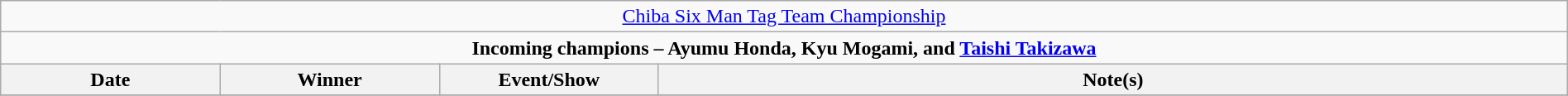<table class="wikitable" style="text-align:center; width:100%;">
<tr>
<td colspan="4" style="text-align: center;"><a href='#'>Chiba Six Man Tag Team Championship</a></td>
</tr>
<tr>
<td colspan="4" style="text-align: center;"><strong>Incoming champions – Ayumu Honda, Kyu Mogami, and <a href='#'>Taishi Takizawa</a></strong></td>
</tr>
<tr>
<th width=14%>Date</th>
<th width=14%>Winner</th>
<th width=14%>Event/Show</th>
<th width=58%>Note(s)</th>
</tr>
<tr>
</tr>
</table>
